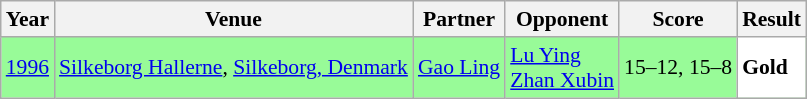<table class="sortable wikitable" style="font-size: 90%;">
<tr>
<th>Year</th>
<th>Venue</th>
<th>Partner</th>
<th>Opponent</th>
<th>Score</th>
<th>Result</th>
</tr>
<tr style="background:#98FB98">
<td align="center"><a href='#'>1996</a></td>
<td align="left"><a href='#'>Silkeborg Hallerne</a>, <a href='#'>Silkeborg, Denmark</a></td>
<td align="left"> <a href='#'>Gao Ling</a></td>
<td align="left"> <a href='#'>Lu Ying</a> <br>  <a href='#'>Zhan Xubin</a></td>
<td align="left">15–12, 15–8</td>
<td style="text-align:left; background:white"> <strong>Gold</strong></td>
</tr>
</table>
